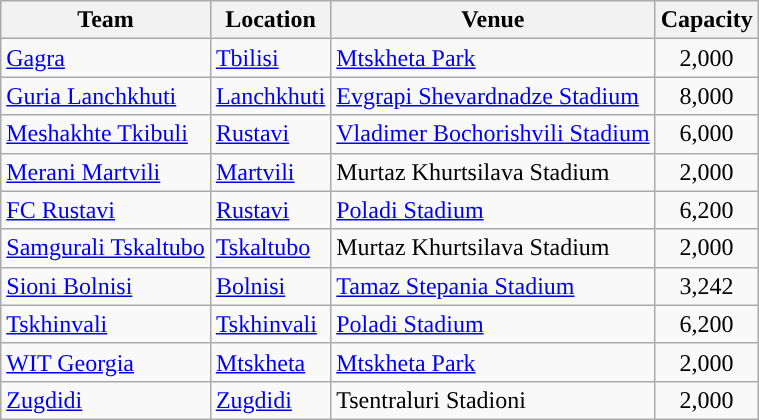<table class="wikitable sortable" border="1">
<tr>
<th>Team</th>
<th>Location</th>
<th>Venue</th>
<th>Capacity</th>
</tr>
<tr>
<td><a href='#'>Gagra</a></td>
<td><a href='#'>Tbilisi</a></td>
<td><a href='#'>Mtskheta Park</a></td>
<td align="center">2,000</td>
</tr>
<tr>
<td><a href='#'>Guria Lanchkhuti</a></td>
<td><a href='#'>Lanchkhuti</a></td>
<td><a href='#'>Evgrapi Shevardnadze Stadium</a></td>
<td align="center">8,000</td>
</tr>
<tr>
<td><a href='#'>Meshakhte Tkibuli</a></td>
<td><a href='#'>Rustavi</a></td>
<td><a href='#'>Vladimer Bochorishvili Stadium</a></td>
<td align="center">6,000</td>
</tr>
<tr>
<td><a href='#'>Merani Martvili</a></td>
<td><a href='#'>Martvili</a></td>
<td>Murtaz Khurtsilava Stadium</td>
<td align="center">2,000</td>
</tr>
<tr>
<td><a href='#'>FC Rustavi</a></td>
<td><a href='#'>Rustavi</a></td>
<td><a href='#'>Poladi Stadium</a></td>
<td align="center">6,200</td>
</tr>
<tr>
<td><a href='#'>Samgurali Tskaltubo</a></td>
<td><a href='#'>Tskaltubo</a></td>
<td>Murtaz Khurtsilava Stadium</td>
<td align="center">2,000</td>
</tr>
<tr>
<td><a href='#'>Sioni Bolnisi</a></td>
<td><a href='#'>Bolnisi</a></td>
<td><a href='#'>Tamaz Stepania Stadium</a></td>
<td align="center">3,242</td>
</tr>
<tr>
<td><a href='#'>Tskhinvali</a></td>
<td><a href='#'>Tskhinvali</a></td>
<td><a href='#'>Poladi Stadium</a></td>
<td align="center">6,200</td>
</tr>
<tr>
<td><a href='#'>WIT Georgia</a></td>
<td><a href='#'>Mtskheta</a></td>
<td><a href='#'>Mtskheta Park</a></td>
<td align="center">2,000</td>
</tr>
<tr>
<td><a href='#'>Zugdidi</a></td>
<td><a href='#'>Zugdidi</a></td>
<td>Tsentraluri Stadioni</td>
<td align="center">2,000</td>
</tr>
</table>
